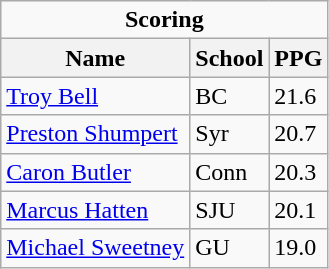<table class="wikitable">
<tr>
<td colspan=3 style="text-align:center;"><strong>Scoring</strong></td>
</tr>
<tr>
<th>Name</th>
<th>School</th>
<th>PPG</th>
</tr>
<tr>
<td><a href='#'>Troy Bell</a></td>
<td>BC</td>
<td>21.6</td>
</tr>
<tr>
<td><a href='#'>Preston Shumpert</a></td>
<td>Syr</td>
<td>20.7</td>
</tr>
<tr>
<td><a href='#'>Caron Butler</a></td>
<td>Conn</td>
<td>20.3</td>
</tr>
<tr>
<td><a href='#'>Marcus Hatten</a></td>
<td>SJU</td>
<td>20.1</td>
</tr>
<tr>
<td><a href='#'>Michael Sweetney</a></td>
<td>GU</td>
<td>19.0</td>
</tr>
</table>
